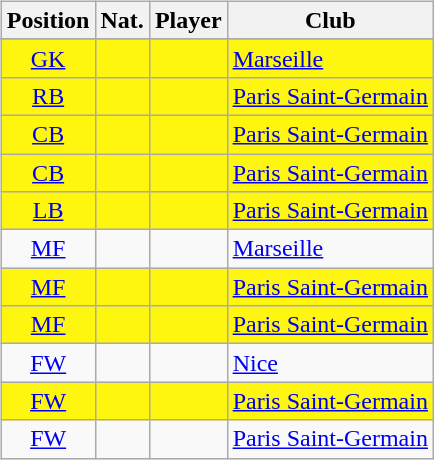<table style="width:100%;">
<tr>
<td width="50%"><br><table class="sortable wikitable" style="text-align: center;">
<tr>
<th>Position</th>
<th>Nat.</th>
<th>Player</th>
<th>Club</th>
</tr>
<tr>
</tr>
<tr bgcolor=#FFF60F>
<td><a href='#'>GK</a></td>
<td></td>
<td align=left></td>
<td align=left><a href='#'>Marseille</a></td>
</tr>
<tr bgcolor=#FFF60F>
<td><a href='#'>RB</a></td>
<td></td>
<td align=left></td>
<td align=left><a href='#'>Paris Saint-Germain</a></td>
</tr>
<tr bgcolor=#FFF60F>
<td><a href='#'>CB</a></td>
<td></td>
<td align=left></td>
<td align=left><a href='#'>Paris Saint-Germain</a></td>
</tr>
<tr bgcolor=#FFF60F>
<td><a href='#'>CB</a></td>
<td></td>
<td align=left></td>
<td align=left><a href='#'>Paris Saint-Germain</a></td>
</tr>
<tr bgcolor=#FFF60F>
<td><a href='#'>LB</a></td>
<td></td>
<td align=left></td>
<td align=left><a href='#'>Paris Saint-Germain</a></td>
</tr>
<tr>
<td><a href='#'>MF</a></td>
<td></td>
<td align=left></td>
<td align=left><a href='#'>Marseille</a></td>
</tr>
<tr bgcolor=#FFF60F>
<td><a href='#'>MF</a></td>
<td></td>
<td align=left></td>
<td align=left><a href='#'>Paris Saint-Germain</a></td>
</tr>
<tr bgcolor=#FFF60F>
<td><a href='#'>MF</a></td>
<td></td>
<td align=left></td>
<td align=left><a href='#'>Paris Saint-Germain</a></td>
</tr>
<tr>
<td><a href='#'>FW</a></td>
<td></td>
<td align=left></td>
<td align=left><a href='#'>Nice</a></td>
</tr>
<tr bgcolor=#FFF60F>
<td><a href='#'>FW</a></td>
<td></td>
<td align=left></td>
<td align=left><a href='#'>Paris Saint-Germain</a></td>
</tr>
<tr>
<td><a href='#'>FW</a></td>
<td></td>
<td align=left></td>
<td align=left><a href='#'>Paris Saint-Germain</a></td>
</tr>
</table>
</td>
<td width="50%"><br><div>












</div></td>
</tr>
</table>
